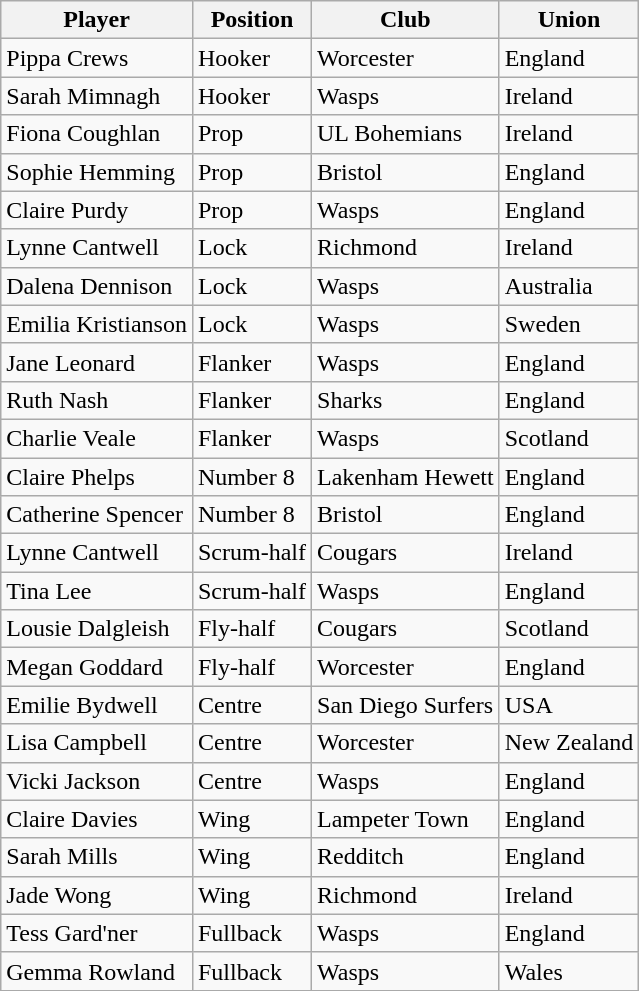<table class="wikitable sortable">
<tr>
<th>Player</th>
<th>Position</th>
<th>Club</th>
<th>Union</th>
</tr>
<tr>
<td>Pippa Crews</td>
<td>Hooker</td>
<td>Worcester</td>
<td>England</td>
</tr>
<tr>
<td>Sarah Mimnagh</td>
<td>Hooker</td>
<td>Wasps</td>
<td>Ireland</td>
</tr>
<tr>
<td>Fiona Coughlan</td>
<td>Prop</td>
<td>UL Bohemians</td>
<td>Ireland</td>
</tr>
<tr>
<td>Sophie Hemming</td>
<td>Prop</td>
<td>Bristol</td>
<td>England</td>
</tr>
<tr>
<td>Claire Purdy</td>
<td>Prop</td>
<td>Wasps</td>
<td>England</td>
</tr>
<tr>
<td>Lynne Cantwell</td>
<td>Lock</td>
<td>Richmond</td>
<td>Ireland</td>
</tr>
<tr>
<td>Dalena Dennison</td>
<td>Lock</td>
<td>Wasps</td>
<td>Australia</td>
</tr>
<tr>
<td>Emilia Kristianson</td>
<td>Lock</td>
<td>Wasps</td>
<td>Sweden</td>
</tr>
<tr>
<td>Jane Leonard</td>
<td>Flanker</td>
<td>Wasps</td>
<td>England</td>
</tr>
<tr>
<td>Ruth Nash</td>
<td>Flanker</td>
<td>Sharks</td>
<td>England</td>
</tr>
<tr>
<td>Charlie Veale</td>
<td>Flanker</td>
<td>Wasps</td>
<td>Scotland</td>
</tr>
<tr>
<td>Claire Phelps</td>
<td>Number 8</td>
<td>Lakenham Hewett</td>
<td>England</td>
</tr>
<tr>
<td>Catherine Spencer</td>
<td>Number 8</td>
<td>Bristol</td>
<td>England</td>
</tr>
<tr>
<td>Lynne Cantwell</td>
<td>Scrum-half</td>
<td>Cougars</td>
<td>Ireland</td>
</tr>
<tr>
<td>Tina Lee</td>
<td>Scrum-half</td>
<td>Wasps</td>
<td>England</td>
</tr>
<tr>
<td>Lousie Dalgleish</td>
<td>Fly-half</td>
<td>Cougars</td>
<td>Scotland</td>
</tr>
<tr>
<td>Megan Goddard</td>
<td>Fly-half</td>
<td>Worcester</td>
<td>England</td>
</tr>
<tr>
<td>Emilie Bydwell</td>
<td>Centre</td>
<td>San Diego Surfers</td>
<td>USA</td>
</tr>
<tr>
<td>Lisa Campbell</td>
<td>Centre</td>
<td>Worcester</td>
<td>New Zealand</td>
</tr>
<tr>
<td>Vicki Jackson</td>
<td>Centre</td>
<td>Wasps</td>
<td>England</td>
</tr>
<tr>
<td>Claire Davies</td>
<td>Wing</td>
<td>Lampeter Town</td>
<td>England</td>
</tr>
<tr>
<td>Sarah Mills</td>
<td>Wing</td>
<td>Redditch</td>
<td>England</td>
</tr>
<tr>
<td>Jade Wong</td>
<td>Wing</td>
<td>Richmond</td>
<td>Ireland</td>
</tr>
<tr>
<td>Tess Gard'ner</td>
<td>Fullback</td>
<td>Wasps</td>
<td>England</td>
</tr>
<tr>
<td>Gemma Rowland</td>
<td>Fullback</td>
<td>Wasps</td>
<td>Wales</td>
</tr>
<tr>
</tr>
</table>
